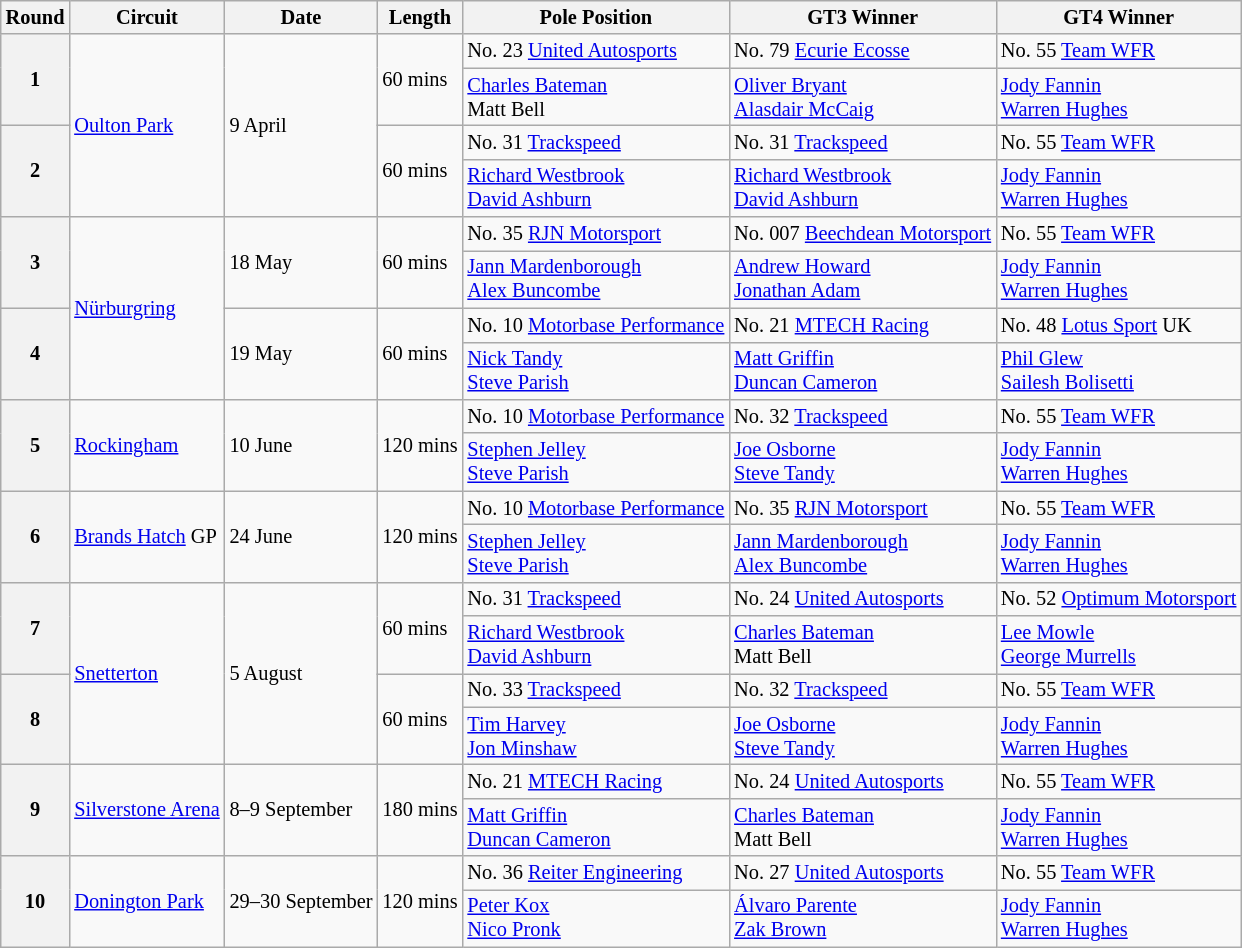<table class="wikitable" style="font-size: 85%">
<tr>
<th>Round</th>
<th>Circuit</th>
<th>Date</th>
<th>Length</th>
<th>Pole Position</th>
<th>GT3 Winner</th>
<th>GT4 Winner</th>
</tr>
<tr>
<th rowspan=2>1</th>
<td rowspan=4><a href='#'>Oulton Park</a></td>
<td rowspan=4>9 April</td>
<td rowspan=2>60 mins</td>
<td>No. 23 <a href='#'>United Autosports</a></td>
<td>No. 79 <a href='#'>Ecurie Ecosse</a></td>
<td>No. 55 <a href='#'>Team WFR</a></td>
</tr>
<tr>
<td> <a href='#'>Charles Bateman</a><br> Matt Bell</td>
<td> <a href='#'>Oliver Bryant</a><br> <a href='#'>Alasdair McCaig</a></td>
<td> <a href='#'>Jody Fannin</a><br> <a href='#'>Warren Hughes</a></td>
</tr>
<tr>
<th rowspan=2>2</th>
<td rowspan=2>60 mins</td>
<td>No. 31 <a href='#'>Trackspeed</a></td>
<td>No. 31 <a href='#'>Trackspeed</a></td>
<td>No. 55 <a href='#'>Team WFR</a></td>
</tr>
<tr>
<td> <a href='#'>Richard Westbrook</a><br> <a href='#'>David Ashburn</a></td>
<td> <a href='#'>Richard Westbrook</a><br> <a href='#'>David Ashburn</a></td>
<td> <a href='#'>Jody Fannin</a><br> <a href='#'>Warren Hughes</a></td>
</tr>
<tr>
<th rowspan=2>3</th>
<td rowspan=4><a href='#'>Nürburgring</a></td>
<td rowspan=2>18 May</td>
<td rowspan=2>60 mins</td>
<td>No. 35 <a href='#'>RJN Motorsport</a></td>
<td>No. 007 <a href='#'>Beechdean Motorsport</a></td>
<td>No. 55 <a href='#'>Team WFR</a></td>
</tr>
<tr>
<td> <a href='#'>Jann Mardenborough</a><br> <a href='#'>Alex Buncombe</a></td>
<td> <a href='#'>Andrew Howard</a><br> <a href='#'>Jonathan Adam</a></td>
<td> <a href='#'>Jody Fannin</a><br> <a href='#'>Warren Hughes</a></td>
</tr>
<tr>
<th rowspan=2>4</th>
<td rowspan=2>19 May</td>
<td rowspan=2>60 mins</td>
<td>No. 10 <a href='#'>Motorbase Performance</a></td>
<td>No. 21 <a href='#'>MTECH Racing</a></td>
<td>No. 48 <a href='#'>Lotus Sport</a> UK</td>
</tr>
<tr>
<td> <a href='#'>Nick Tandy</a><br> <a href='#'>Steve Parish</a></td>
<td> <a href='#'>Matt Griffin</a><br> <a href='#'>Duncan Cameron</a></td>
<td> <a href='#'>Phil Glew</a><br> <a href='#'>Sailesh Bolisetti</a></td>
</tr>
<tr>
<th rowspan=2>5</th>
<td rowspan=2><a href='#'>Rockingham</a></td>
<td rowspan=2>10 June</td>
<td rowspan=2>120 mins</td>
<td>No. 10 <a href='#'>Motorbase Performance</a></td>
<td>No. 32 <a href='#'>Trackspeed</a></td>
<td>No. 55 <a href='#'>Team WFR</a></td>
</tr>
<tr>
<td> <a href='#'>Stephen Jelley</a><br> <a href='#'>Steve Parish</a></td>
<td> <a href='#'>Joe Osborne</a><br> <a href='#'>Steve Tandy</a></td>
<td> <a href='#'>Jody Fannin</a><br> <a href='#'>Warren Hughes</a></td>
</tr>
<tr>
<th rowspan=2>6</th>
<td rowspan=2><a href='#'>Brands Hatch</a> GP</td>
<td rowspan=2>24 June</td>
<td rowspan=2>120 mins</td>
<td>No. 10 <a href='#'>Motorbase Performance</a></td>
<td>No. 35 <a href='#'>RJN Motorsport</a></td>
<td>No. 55 <a href='#'>Team WFR</a></td>
</tr>
<tr>
<td> <a href='#'>Stephen Jelley</a><br> <a href='#'>Steve Parish</a></td>
<td> <a href='#'>Jann Mardenborough</a><br> <a href='#'>Alex Buncombe</a></td>
<td> <a href='#'>Jody Fannin</a><br> <a href='#'>Warren Hughes</a></td>
</tr>
<tr>
<th rowspan=2>7</th>
<td rowspan=4><a href='#'>Snetterton</a></td>
<td rowspan=4>5 August</td>
<td rowspan=2>60 mins</td>
<td>No. 31 <a href='#'>Trackspeed</a></td>
<td>No. 24 <a href='#'>United Autosports</a></td>
<td>No. 52 <a href='#'>Optimum Motorsport</a></td>
</tr>
<tr>
<td> <a href='#'>Richard Westbrook</a><br> <a href='#'>David Ashburn</a></td>
<td> <a href='#'>Charles Bateman</a><br> Matt Bell</td>
<td> <a href='#'>Lee Mowle</a><br> <a href='#'>George Murrells</a></td>
</tr>
<tr>
<th rowspan=2>8</th>
<td rowspan=2>60 mins</td>
<td>No. 33 <a href='#'>Trackspeed</a></td>
<td>No. 32 <a href='#'>Trackspeed</a></td>
<td>No. 55 <a href='#'>Team WFR</a></td>
</tr>
<tr>
<td> <a href='#'>Tim Harvey</a><br> <a href='#'>Jon Minshaw</a></td>
<td> <a href='#'>Joe Osborne</a><br> <a href='#'>Steve Tandy</a></td>
<td> <a href='#'>Jody Fannin</a><br> <a href='#'>Warren Hughes</a></td>
</tr>
<tr>
<th rowspan=2>9</th>
<td rowspan=2><a href='#'>Silverstone Arena</a></td>
<td rowspan=2>8–9 September</td>
<td rowspan=2>180 mins</td>
<td>No. 21 <a href='#'>MTECH Racing</a></td>
<td>No. 24 <a href='#'>United Autosports</a></td>
<td>No. 55 <a href='#'>Team WFR</a></td>
</tr>
<tr>
<td> <a href='#'>Matt Griffin</a><br> <a href='#'>Duncan Cameron</a></td>
<td> <a href='#'>Charles Bateman</a><br> Matt Bell</td>
<td> <a href='#'>Jody Fannin</a><br> <a href='#'>Warren Hughes</a></td>
</tr>
<tr>
<th rowspan=2>10</th>
<td rowspan=2><a href='#'>Donington Park</a></td>
<td rowspan=2>29–30 September</td>
<td rowspan=2>120 mins</td>
<td>No. 36 <a href='#'>Reiter Engineering</a></td>
<td>No. 27 <a href='#'>United Autosports</a></td>
<td>No. 55 <a href='#'>Team WFR</a></td>
</tr>
<tr>
<td> <a href='#'>Peter Kox</a><br> <a href='#'>Nico Pronk</a></td>
<td> <a href='#'>Álvaro Parente</a><br> <a href='#'>Zak Brown</a></td>
<td> <a href='#'>Jody Fannin</a><br> <a href='#'>Warren Hughes</a></td>
</tr>
</table>
